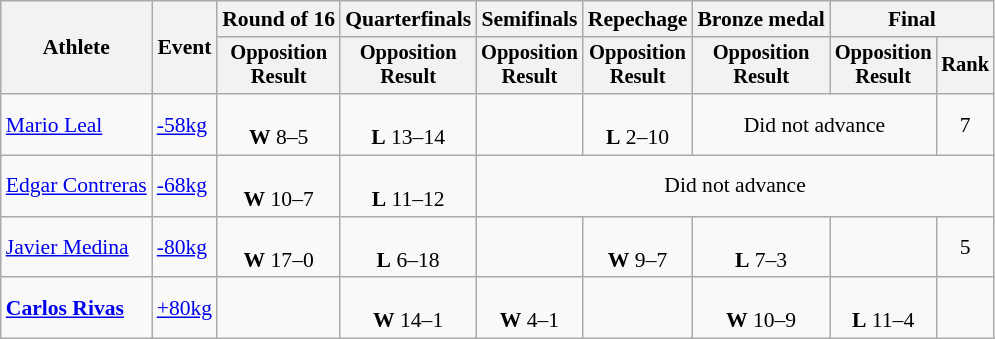<table class="wikitable" style="font-size:90%">
<tr>
<th rowspan=2>Athlete</th>
<th rowspan=2>Event</th>
<th>Round of 16</th>
<th>Quarterfinals</th>
<th>Semifinals</th>
<th>Repechage</th>
<th>Bronze medal</th>
<th colspan=2>Final</th>
</tr>
<tr style="font-size:95%">
<th>Opposition<br>Result</th>
<th>Opposition<br>Result</th>
<th>Opposition<br>Result</th>
<th>Opposition<br>Result</th>
<th>Opposition<br>Result</th>
<th>Opposition<br>Result</th>
<th>Rank</th>
</tr>
<tr align=center>
<td align=left><a href='#'>Mario Leal</a></td>
<td align=left><a href='#'>-58kg</a></td>
<td><br><strong>W</strong> 8–5</td>
<td><br><strong>L</strong> 13–14</td>
<td></td>
<td><br><strong>L</strong> 2–10</td>
<td colspan=2>Did not advance</td>
<td>7</td>
</tr>
<tr align=center>
<td align=left><a href='#'>Edgar Contreras</a></td>
<td align=left><a href='#'>-68kg</a></td>
<td><br><strong>W</strong> 10–7</td>
<td><br><strong>L</strong> 11–12</td>
<td colspan=5>Did not advance</td>
</tr>
<tr align=center>
<td align=left><a href='#'>Javier Medina</a></td>
<td align=left><a href='#'>-80kg</a></td>
<td><br><strong>W</strong> 17–0</td>
<td><br><strong>L</strong> 6–18</td>
<td></td>
<td><br><strong>W</strong> 9–7</td>
<td><br><strong>L</strong> 7–3</td>
<td></td>
<td>5</td>
</tr>
<tr align=center>
<td align=left><strong><a href='#'>Carlos Rivas</a></strong></td>
<td align=left><a href='#'>+80kg</a></td>
<td></td>
<td><br><strong>W</strong> 14–1</td>
<td><br><strong>W</strong> 4–1</td>
<td></td>
<td><br><strong>W</strong> 10–9</td>
<td><br><strong>L</strong> 11–4</td>
<td></td>
</tr>
</table>
